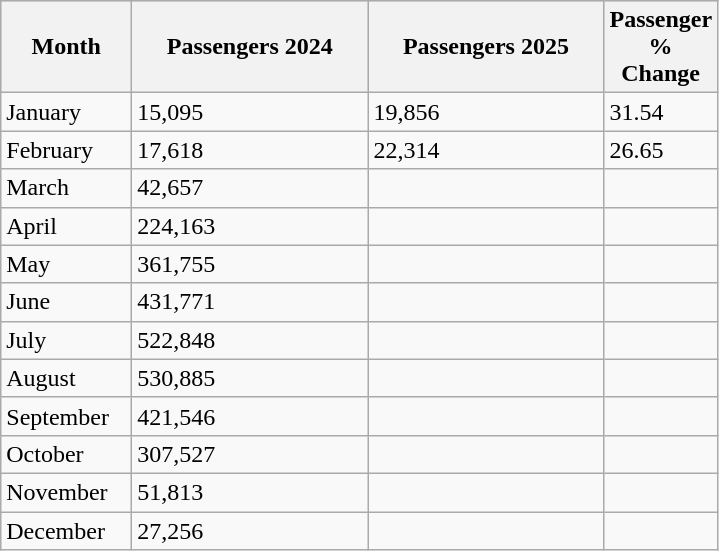<table class="wikitable">
<tr style="background:lightgrey;">
<th width="80">Month</th>
<th style="width:150px;">Passengers 2024</th>
<th style="width:150px;">Passengers 2025</th>
<th width="50">Passenger % <br> Change</th>
</tr>
<tr>
<td>January</td>
<td>15,095</td>
<td>19,856</td>
<td>31.54</td>
</tr>
<tr>
<td>February</td>
<td>17,618</td>
<td>22,314</td>
<td>26.65</td>
</tr>
<tr>
<td>March</td>
<td>42,657</td>
<td></td>
<td></td>
</tr>
<tr>
<td>April</td>
<td>224,163</td>
<td></td>
<td></td>
</tr>
<tr>
<td>May</td>
<td>361,755</td>
<td></td>
<td></td>
</tr>
<tr>
<td>June</td>
<td>431,771</td>
<td></td>
<td></td>
</tr>
<tr>
<td>July</td>
<td>522,848</td>
<td></td>
<td></td>
</tr>
<tr>
<td>August</td>
<td>530,885</td>
<td></td>
<td></td>
</tr>
<tr>
<td>September</td>
<td>421,546</td>
<td></td>
<td></td>
</tr>
<tr>
<td>October</td>
<td>307,527</td>
<td></td>
<td></td>
</tr>
<tr>
<td>November</td>
<td>51,813</td>
<td></td>
<td></td>
</tr>
<tr>
<td>December</td>
<td>27,256</td>
<td></td>
<td></td>
</tr>
</table>
